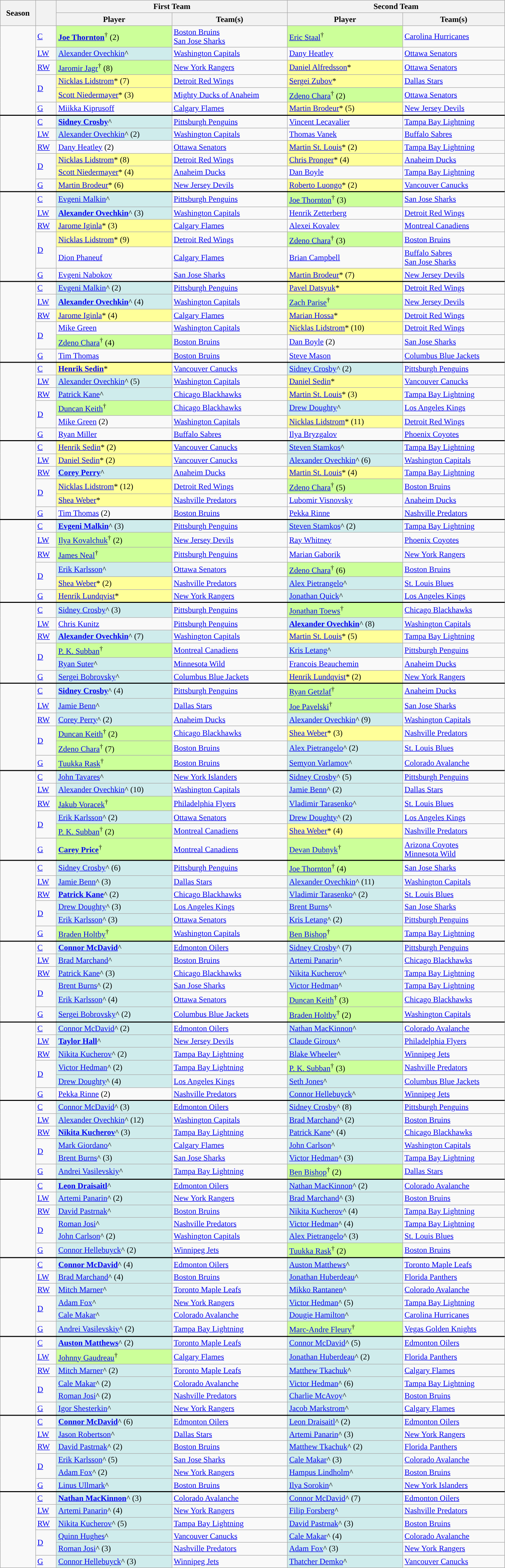<table class="wikitable" style="width:80%">
<tr>
<th rowspan=2>Season</th>
<th rowspan=2></th>
<th colspan=2>First Team</th>
<th colspan=2>Second Team</th>
</tr>
<tr>
<th>Player</th>
<th>Team(s)</th>
<th>Player</th>
<th>Team(s)</th>
</tr>
<tr>
<td rowspan=6></td>
<td><a href='#'>C</a></td>
<td bgcolor="#CCFF99"><strong><a href='#'>Joe Thornton</a></strong><sup>†</sup> (2)</td>
<td><a href='#'>Boston Bruins</a><br><a href='#'>San Jose Sharks</a></td>
<td bgcolor="#CCFF99"><a href='#'>Eric Staal</a><sup>†</sup></td>
<td><a href='#'>Carolina Hurricanes</a></td>
</tr>
<tr>
<td><a href='#'>LW</a></td>
<td bgcolor="#CFECEC"><a href='#'>Alexander Ovechkin</a>^</td>
<td><a href='#'>Washington Capitals</a></td>
<td><a href='#'>Dany Heatley</a></td>
<td><a href='#'>Ottawa Senators</a></td>
</tr>
<tr>
<td><a href='#'>RW</a></td>
<td bgcolor="CCFF99"><a href='#'>Jaromir Jagr</a><sup>†</sup> (8)</td>
<td><a href='#'>New York Rangers</a></td>
<td bgcolor="#FFFF99"><a href='#'>Daniel Alfredsson</a>*</td>
<td><a href='#'>Ottawa Senators</a></td>
</tr>
<tr>
<td rowspan=2><a href='#'>D</a></td>
<td bgcolor="#FFFF99"><a href='#'>Nicklas Lidstrom</a>* (7)</td>
<td><a href='#'>Detroit Red Wings</a></td>
<td bgcolor="#FFFF99"><a href='#'>Sergei Zubov</a>*</td>
<td><a href='#'>Dallas Stars</a></td>
</tr>
<tr>
<td bgcolor="#FFFF99"><a href='#'>Scott Niedermayer</a>* (3)</td>
<td><a href='#'>Mighty Ducks of Anaheim</a></td>
<td bgcolor="#CCFF99"><a href='#'>Zdeno Chara</a><sup>†</sup> (2)</td>
<td><a href='#'>Ottawa Senators</a></td>
</tr>
<tr>
<td><a href='#'>G</a></td>
<td><a href='#'>Miikka Kiprusoff</a></td>
<td><a href='#'>Calgary Flames</a></td>
<td bgcolor="#FFFF99"><a href='#'>Martin Brodeur</a>* (5)</td>
<td><a href='#'>New Jersey Devils</a></td>
</tr>
<tr style="border-top:2px solid black">
<td rowspan=6></td>
<td><a href='#'>C</a></td>
<td bgcolor="#CFECEC"><strong><a href='#'>Sidney Crosby</a></strong>^</td>
<td><a href='#'>Pittsburgh Penguins</a></td>
<td><a href='#'>Vincent Lecavalier</a></td>
<td><a href='#'>Tampa Bay Lightning</a></td>
</tr>
<tr>
<td><a href='#'>LW</a></td>
<td bgcolor="#CFECEC"><a href='#'>Alexander Ovechkin</a>^ (2)</td>
<td><a href='#'>Washington Capitals</a></td>
<td><a href='#'>Thomas Vanek</a></td>
<td><a href='#'>Buffalo Sabres</a></td>
</tr>
<tr>
<td><a href='#'>RW</a></td>
<td><a href='#'>Dany Heatley</a> (2)</td>
<td><a href='#'>Ottawa Senators</a></td>
<td bgcolor="#FFFF99"><a href='#'>Martin St. Louis</a>* (2)</td>
<td><a href='#'>Tampa Bay Lightning</a></td>
</tr>
<tr>
<td rowspan=2><a href='#'>D</a></td>
<td bgcolor="#FFFF99"><a href='#'>Nicklas Lidstrom</a>* (8)</td>
<td><a href='#'>Detroit Red Wings</a></td>
<td bgcolor="#FFFF99"><a href='#'>Chris Pronger</a>* (4)</td>
<td><a href='#'>Anaheim Ducks</a></td>
</tr>
<tr>
<td bgcolor="#FFFF99"><a href='#'>Scott Niedermayer</a>* (4)</td>
<td><a href='#'>Anaheim Ducks</a></td>
<td><a href='#'>Dan Boyle</a></td>
<td><a href='#'>Tampa Bay Lightning</a></td>
</tr>
<tr>
<td><a href='#'>G</a></td>
<td bgcolor="#FFFF99"><a href='#'>Martin Brodeur</a>* (6)</td>
<td><a href='#'>New Jersey Devils</a></td>
<td bgcolor="FFFF99"><a href='#'>Roberto Luongo</a>* (2)</td>
<td><a href='#'>Vancouver Canucks</a></td>
</tr>
<tr style="border-top:2px solid black">
<td rowspan=6></td>
<td><a href='#'>C</a></td>
<td bgcolor="#CFECEC"><a href='#'>Evgeni Malkin</a>^</td>
<td><a href='#'>Pittsburgh Penguins</a></td>
<td bgcolor="#CCFF99"><a href='#'>Joe Thornton</a><sup>†</sup> (3)</td>
<td><a href='#'>San Jose Sharks</a></td>
</tr>
<tr>
<td><a href='#'>LW</a></td>
<td bgcolor="#CFECEC"><strong><a href='#'>Alexander Ovechkin</a></strong>^ (3)</td>
<td><a href='#'>Washington Capitals</a></td>
<td><a href='#'>Henrik Zetterberg</a></td>
<td><a href='#'>Detroit Red Wings</a></td>
</tr>
<tr>
<td><a href='#'>RW</a></td>
<td bgcolor="#FFFF99"><a href='#'>Jarome Iginla</a>* (3)</td>
<td><a href='#'>Calgary Flames</a></td>
<td><a href='#'>Alexei Kovalev</a></td>
<td><a href='#'>Montreal Canadiens</a></td>
</tr>
<tr>
<td rowspan=2><a href='#'>D</a></td>
<td bgcolor="#FFFF99"><a href='#'>Nicklas Lidstrom</a>* (9)</td>
<td><a href='#'>Detroit Red Wings</a></td>
<td bgcolor="#CCFF99"><a href='#'>Zdeno Chara</a><sup>†</sup> (3)</td>
<td><a href='#'>Boston Bruins</a></td>
</tr>
<tr>
<td><a href='#'>Dion Phaneuf</a></td>
<td><a href='#'>Calgary Flames</a></td>
<td><a href='#'>Brian Campbell</a></td>
<td><a href='#'>Buffalo Sabres</a><br><a href='#'>San Jose Sharks</a></td>
</tr>
<tr>
<td><a href='#'>G</a></td>
<td><a href='#'>Evgeni Nabokov</a></td>
<td><a href='#'>San Jose Sharks</a></td>
<td bgcolor="#FFFF99"><a href='#'>Martin Brodeur</a>* (7)</td>
<td><a href='#'>New Jersey Devils</a></td>
</tr>
<tr style="border-top:2px solid black">
<td rowspan=6></td>
<td><a href='#'>C</a></td>
<td bgcolor="#CFECEC"><a href='#'>Evgeni Malkin</a>^ (2)</td>
<td><a href='#'>Pittsburgh Penguins</a></td>
<td bgcolor="FFFF99"><a href='#'>Pavel Datsyuk</a>*</td>
<td><a href='#'>Detroit Red Wings</a></td>
</tr>
<tr>
<td><a href='#'>LW</a></td>
<td bgcolor="#CFECEC"><strong><a href='#'>Alexander Ovechkin</a></strong>^ (4)</td>
<td><a href='#'>Washington Capitals</a></td>
<td bgcolor="#CCFF99"><a href='#'>Zach Parise</a><sup>†</sup></td>
<td><a href='#'>New Jersey Devils</a></td>
</tr>
<tr>
<td><a href='#'>RW</a></td>
<td bgcolor="#FFFF99"><a href='#'>Jarome Iginla</a>* (4)</td>
<td><a href='#'>Calgary Flames</a></td>
<td bgcolor="#FFFF99"><a href='#'>Marian Hossa</a>*</td>
<td><a href='#'>Detroit Red Wings</a></td>
</tr>
<tr>
<td rowspan=2><a href='#'>D</a></td>
<td><a href='#'>Mike Green</a></td>
<td><a href='#'>Washington Capitals</a></td>
<td bgcolor="#FFFF99"><a href='#'>Nicklas Lidstrom</a>* (10)</td>
<td><a href='#'>Detroit Red Wings</a></td>
</tr>
<tr>
<td bgcolor="#CCFF99"><a href='#'>Zdeno Chara</a><sup>†</sup> (4)</td>
<td><a href='#'>Boston Bruins</a></td>
<td><a href='#'>Dan Boyle</a> (2)</td>
<td><a href='#'>San Jose Sharks</a></td>
</tr>
<tr>
<td><a href='#'>G</a></td>
<td><a href='#'>Tim Thomas</a></td>
<td><a href='#'>Boston Bruins</a></td>
<td><a href='#'>Steve Mason</a></td>
<td><a href='#'>Columbus Blue Jackets</a></td>
</tr>
<tr style="border-top:2px solid black">
<td rowspan=6></td>
<td><a href='#'>C</a></td>
<td bgcolor="FFFF99"><strong><a href='#'>Henrik Sedin</a></strong>*</td>
<td><a href='#'>Vancouver Canucks</a></td>
<td bgcolor="#CFECEC"><a href='#'>Sidney Crosby</a>^ (2)</td>
<td><a href='#'>Pittsburgh Penguins</a></td>
</tr>
<tr>
<td><a href='#'>LW</a></td>
<td bgcolor="#CFECEC"><a href='#'>Alexander Ovechkin</a>^ (5)</td>
<td><a href='#'>Washington Capitals</a></td>
<td bgcolor="FFFF99"><a href='#'>Daniel Sedin</a>*</td>
<td><a href='#'>Vancouver Canucks</a></td>
</tr>
<tr>
<td><a href='#'>RW</a></td>
<td bgcolor="#CFECEC"><a href='#'>Patrick Kane</a>^</td>
<td><a href='#'>Chicago Blackhawks</a></td>
<td bgcolor="#FFFF99"><a href='#'>Martin St. Louis</a>* (3)</td>
<td><a href='#'>Tampa Bay Lightning</a></td>
</tr>
<tr>
<td rowspan=2><a href='#'>D</a></td>
<td bgcolor="#CCFF99"><a href='#'>Duncan Keith</a><sup>†</sup></td>
<td><a href='#'>Chicago Blackhawks</a></td>
<td bgcolor="#CFECEC"><a href='#'>Drew Doughty</a>^</td>
<td><a href='#'>Los Angeles Kings</a></td>
</tr>
<tr>
<td><a href='#'>Mike Green</a> (2)</td>
<td><a href='#'>Washington Capitals</a></td>
<td bgcolor="#FFFF99"><a href='#'>Nicklas Lidstrom</a>* (11)</td>
<td><a href='#'>Detroit Red Wings</a></td>
</tr>
<tr>
<td><a href='#'>G</a></td>
<td><a href='#'>Ryan Miller</a></td>
<td><a href='#'>Buffalo Sabres</a></td>
<td><a href='#'>Ilya Bryzgalov</a></td>
<td><a href='#'>Phoenix Coyotes</a></td>
</tr>
<tr style="border-top:2px solid black">
<td rowspan=6></td>
<td><a href='#'>C</a></td>
<td bgcolor="FFFF99"><a href='#'>Henrik Sedin</a>* (2)</td>
<td><a href='#'>Vancouver Canucks</a></td>
<td bgcolor="#CFECEC"><a href='#'>Steven Stamkos</a>^</td>
<td><a href='#'>Tampa Bay Lightning</a></td>
</tr>
<tr>
<td><a href='#'>LW</a></td>
<td bgcolor="FFFF99"><a href='#'>Daniel Sedin</a>* (2)</td>
<td><a href='#'>Vancouver Canucks</a></td>
<td bgcolor="#CFECEC"><a href='#'>Alexander Ovechkin</a>^ (6)</td>
<td><a href='#'>Washington Capitals</a></td>
</tr>
<tr>
<td><a href='#'>RW</a></td>
<td bgcolor="#CFECEC"><strong><a href='#'>Corey Perry</a></strong>^</td>
<td><a href='#'>Anaheim Ducks</a></td>
<td bgcolor="#FFFF99"><a href='#'>Martin St. Louis</a>* (4)</td>
<td><a href='#'>Tampa Bay Lightning</a></td>
</tr>
<tr>
<td rowspan=2><a href='#'>D</a></td>
<td bgcolor="#FFFF99"><a href='#'>Nicklas Lidstrom</a>* (12)</td>
<td><a href='#'>Detroit Red Wings</a></td>
<td bgcolor="#CCFF99"><a href='#'>Zdeno Chara</a><sup>†</sup> (5)</td>
<td><a href='#'>Boston Bruins</a></td>
</tr>
<tr>
<td bgcolor="#FFFF99"><a href='#'>Shea Weber</a>*</td>
<td><a href='#'>Nashville Predators</a></td>
<td><a href='#'>Lubomir Visnovsky</a></td>
<td><a href='#'>Anaheim Ducks</a></td>
</tr>
<tr>
<td><a href='#'>G</a></td>
<td><a href='#'>Tim Thomas</a> (2)</td>
<td><a href='#'>Boston Bruins</a></td>
<td><a href='#'>Pekka Rinne</a></td>
<td><a href='#'>Nashville Predators</a></td>
</tr>
<tr style="border-top:2px solid black">
<td rowspan=6></td>
<td><a href='#'>C</a></td>
<td bgcolor="#CFECEC"><strong><a href='#'>Evgeni Malkin</a></strong>^ (3)</td>
<td><a href='#'>Pittsburgh Penguins</a></td>
<td bgcolor="#CFECEC"><a href='#'>Steven Stamkos</a>^ (2)</td>
<td><a href='#'>Tampa Bay Lightning</a></td>
</tr>
<tr>
<td><a href='#'>LW</a></td>
<td bgcolor="#CCFF99"><a href='#'>Ilya Kovalchuk</a><sup>†</sup> (2)</td>
<td><a href='#'>New Jersey Devils</a></td>
<td><a href='#'>Ray Whitney</a></td>
<td><a href='#'>Phoenix Coyotes</a></td>
</tr>
<tr>
<td><a href='#'>RW</a></td>
<td bgcolor="#CCFF99"><a href='#'>James Neal</a><sup>†</sup></td>
<td><a href='#'>Pittsburgh Penguins</a></td>
<td><a href='#'>Marian Gaborik</a></td>
<td><a href='#'>New York Rangers</a></td>
</tr>
<tr>
<td rowspan=2><a href='#'>D</a></td>
<td bgcolor="#CFECEC"><a href='#'>Erik Karlsson</a>^</td>
<td><a href='#'>Ottawa Senators</a></td>
<td bgcolor="#CCFF99"><a href='#'>Zdeno Chara</a><sup>†</sup> (6)</td>
<td><a href='#'>Boston Bruins</a></td>
</tr>
<tr>
<td bgcolor="#FFFF99"><a href='#'>Shea Weber</a>* (2)</td>
<td><a href='#'>Nashville Predators</a></td>
<td bgcolor="#CFECEC"><a href='#'>Alex Pietrangelo</a>^</td>
<td><a href='#'>St. Louis Blues</a></td>
</tr>
<tr>
<td><a href='#'>G</a></td>
<td bgcolor="#FFFF99"><a href='#'>Henrik Lundqvist</a>*</td>
<td><a href='#'>New York Rangers</a></td>
<td bgcolor="#CFECEC"><a href='#'>Jonathan Quick</a>^</td>
<td><a href='#'>Los Angeles Kings</a></td>
</tr>
<tr style="border-top:2px solid black">
<td rowspan=6></td>
<td><a href='#'>C</a></td>
<td bgcolor="#CFECEC"><a href='#'>Sidney Crosby</a>^ (3)</td>
<td><a href='#'>Pittsburgh Penguins</a></td>
<td bgcolor="#CCFF99"><a href='#'>Jonathan Toews</a><sup>†</sup></td>
<td><a href='#'>Chicago Blackhawks</a></td>
</tr>
<tr>
<td><a href='#'>LW</a></td>
<td><a href='#'>Chris Kunitz</a></td>
<td><a href='#'>Pittsburgh Penguins</a></td>
<td bgcolor="#CFECEC"><strong><a href='#'>Alexander Ovechkin</a></strong>^ (8)</td>
<td><a href='#'>Washington Capitals</a></td>
</tr>
<tr>
<td><a href='#'>RW</a></td>
<td bgcolor="#CFECEC"><strong><a href='#'>Alexander Ovechkin</a></strong>^ (7)</td>
<td><a href='#'>Washington Capitals</a></td>
<td bgcolor="#FFFF99"><a href='#'>Martin St. Louis</a>* (5)</td>
<td><a href='#'>Tampa Bay Lightning</a></td>
</tr>
<tr>
<td rowspan=2><a href='#'>D</a></td>
<td bgcolor="#CCFF99"><a href='#'>P. K. Subban</a><sup>†</sup></td>
<td><a href='#'>Montreal Canadiens</a></td>
<td bgcolor="#CFECEC"><a href='#'>Kris Letang</a>^</td>
<td><a href='#'>Pittsburgh Penguins</a></td>
</tr>
<tr>
<td bgcolor="#CFECEC"><a href='#'>Ryan Suter</a>^</td>
<td><a href='#'>Minnesota Wild</a></td>
<td><a href='#'>Francois Beauchemin</a></td>
<td><a href='#'>Anaheim Ducks</a></td>
</tr>
<tr>
<td><a href='#'>G</a></td>
<td bgcolor="#CFECEC"><a href='#'>Sergei Bobrovsky</a>^</td>
<td><a href='#'>Columbus Blue Jackets</a></td>
<td bgcolor="#FFFF99"><a href='#'>Henrik Lundqvist</a>* (2)</td>
<td><a href='#'>New York Rangers</a></td>
</tr>
<tr style="border-top:2px solid black">
<td rowspan=6></td>
<td><a href='#'>C</a></td>
<td bgcolor="#CFECEC"><strong><a href='#'>Sidney Crosby</a></strong>^ (4)</td>
<td><a href='#'>Pittsburgh Penguins</a></td>
<td bgcolor="#CCFF99"><a href='#'>Ryan Getzlaf</a><sup>†</sup></td>
<td><a href='#'>Anaheim Ducks</a></td>
</tr>
<tr>
<td><a href='#'>LW</a></td>
<td bgcolor="#CFECEC"><a href='#'>Jamie Benn</a>^</td>
<td><a href='#'>Dallas Stars</a></td>
<td bgcolor="#CCFF99"><a href='#'>Joe Pavelski</a><sup>†</sup></td>
<td><a href='#'>San Jose Sharks</a></td>
</tr>
<tr>
<td><a href='#'>RW</a></td>
<td bgcolor="#CFECEC"><a href='#'>Corey Perry</a>^ (2)</td>
<td><a href='#'>Anaheim Ducks</a></td>
<td bgcolor="#CFECEC"><a href='#'>Alexander Ovechkin</a>^ (9)</td>
<td><a href='#'>Washington Capitals</a></td>
</tr>
<tr>
<td rowspan=2><a href='#'>D</a></td>
<td bgcolor="#CCFF99"><a href='#'>Duncan Keith</a><sup>†</sup> (2)</td>
<td><a href='#'>Chicago Blackhawks</a></td>
<td bgcolor="#FFFF99"><a href='#'>Shea Weber</a>* (3)</td>
<td><a href='#'>Nashville Predators</a></td>
</tr>
<tr>
<td bgcolor="#CCFF99"><a href='#'>Zdeno Chara</a><sup>†</sup> (7)</td>
<td><a href='#'>Boston Bruins</a></td>
<td bgcolor="#CFECEC"><a href='#'>Alex Pietrangelo</a>^ (2)</td>
<td><a href='#'>St. Louis Blues</a></td>
</tr>
<tr>
<td><a href='#'>G</a></td>
<td bgcolor="#CCFF99"><a href='#'>Tuukka Rask</a><sup>†</sup></td>
<td><a href='#'>Boston Bruins</a></td>
<td bgcolor="#CFECEC"><a href='#'>Semyon Varlamov</a>^</td>
<td><a href='#'>Colorado Avalanche</a></td>
</tr>
<tr style="border-top:2px solid black">
<td rowspan=6></td>
<td><a href='#'>C</a></td>
<td bgcolor="#CFECEC"><a href='#'>John Tavares</a>^</td>
<td><a href='#'>New York Islanders</a></td>
<td bgcolor="#CFECEC"><a href='#'>Sidney Crosby</a>^ (5)</td>
<td><a href='#'>Pittsburgh Penguins</a></td>
</tr>
<tr>
<td><a href='#'>LW</a></td>
<td bgcolor="#CFECEC"><a href='#'>Alexander Ovechkin</a>^ (10)</td>
<td><a href='#'>Washington Capitals</a></td>
<td bgcolor="#CFECEC"><a href='#'>Jamie Benn</a>^ (2)</td>
<td><a href='#'>Dallas Stars</a></td>
</tr>
<tr>
<td><a href='#'>RW</a></td>
<td bgcolor="#CCFF99"><a href='#'>Jakub Voracek</a><sup>†</sup></td>
<td><a href='#'>Philadelphia Flyers</a></td>
<td bgcolor="#CFECEC"><a href='#'>Vladimir Tarasenko</a>^</td>
<td><a href='#'>St. Louis Blues</a></td>
</tr>
<tr>
<td rowspan=2><a href='#'>D</a></td>
<td bgcolor="#CFECEC"><a href='#'>Erik Karlsson</a>^ (2)</td>
<td><a href='#'>Ottawa Senators</a></td>
<td bgcolor="#CFECEC"><a href='#'>Drew Doughty</a>^ (2)</td>
<td><a href='#'>Los Angeles Kings</a></td>
</tr>
<tr>
<td bgcolor="#CCFF99"><a href='#'>P. K. Subban</a><sup>†</sup> (2)</td>
<td><a href='#'>Montreal Canadiens</a></td>
<td bgcolor="#FFFF99"><a href='#'>Shea Weber</a>* (4)</td>
<td><a href='#'>Nashville Predators</a></td>
</tr>
<tr>
<td><a href='#'>G</a></td>
<td bgcolor="#CCFF99"><strong><a href='#'>Carey Price</a></strong><sup>†</sup></td>
<td><a href='#'>Montreal Canadiens</a></td>
<td bgcolor="#CCFF99"><a href='#'>Devan Dubnyk</a><sup>†</sup></td>
<td><a href='#'>Arizona Coyotes</a><br><a href='#'>Minnesota Wild</a></td>
</tr>
<tr style="border-top:2px solid black">
<td rowspan=6></td>
<td><a href='#'>C</a></td>
<td bgcolor="#CFECEC"><a href='#'>Sidney Crosby</a>^ (6)</td>
<td><a href='#'>Pittsburgh Penguins</a></td>
<td bgcolor="#CCFF99"><a href='#'>Joe Thornton</a><sup>†</sup> (4)</td>
<td><a href='#'>San Jose Sharks</a></td>
</tr>
<tr>
<td><a href='#'>LW</a></td>
<td bgcolor="#CFECEC"><a href='#'>Jamie Benn</a>^ (3)</td>
<td><a href='#'>Dallas Stars</a></td>
<td bgcolor="#CFECEC"><a href='#'>Alexander Ovechkin</a>^ (11)</td>
<td><a href='#'>Washington Capitals</a></td>
</tr>
<tr>
<td><a href='#'>RW</a></td>
<td bgcolor="#CFECEC"><strong><a href='#'>Patrick Kane</a></strong>^ (2)</td>
<td><a href='#'>Chicago Blackhawks</a></td>
<td bgcolor="#CFECEC"><a href='#'>Vladimir Tarasenko</a>^ (2)</td>
<td><a href='#'>St. Louis Blues</a></td>
</tr>
<tr>
<td rowspan=2><a href='#'>D</a></td>
<td bgcolor="#CFECEC"><a href='#'>Drew Doughty</a>^ (3)</td>
<td><a href='#'>Los Angeles Kings</a></td>
<td bgcolor="#CFECEC"><a href='#'>Brent Burns</a>^</td>
<td><a href='#'>San Jose Sharks</a></td>
</tr>
<tr>
<td bgcolor="#CFECEC"><a href='#'>Erik Karlsson</a>^ (3)</td>
<td><a href='#'>Ottawa Senators</a></td>
<td bgcolor="#CFECEC"><a href='#'>Kris Letang</a>^ (2)</td>
<td><a href='#'>Pittsburgh Penguins</a></td>
</tr>
<tr>
<td><a href='#'>G</a></td>
<td bgcolor="#CCFF99"><a href='#'>Braden Holtby</a><sup>†</sup></td>
<td><a href='#'>Washington Capitals</a></td>
<td bgcolor="#CCFF99"><a href='#'>Ben Bishop</a><sup>†</sup></td>
<td><a href='#'>Tampa Bay Lightning</a></td>
</tr>
<tr style="border-top:2px solid black">
<td rowspan=6></td>
<td><a href='#'>C</a></td>
<td bgcolor="#CFECEC"><strong><a href='#'>Connor McDavid</a></strong>^</td>
<td><a href='#'>Edmonton Oilers</a></td>
<td bgcolor="#CFECEC"><a href='#'>Sidney Crosby</a>^ (7)</td>
<td><a href='#'>Pittsburgh Penguins</a></td>
</tr>
<tr>
<td><a href='#'>LW</a></td>
<td bgcolor="#CFECEC"><a href='#'>Brad Marchand</a>^</td>
<td><a href='#'>Boston Bruins</a></td>
<td bgcolor="#CFECEC"><a href='#'>Artemi Panarin</a>^</td>
<td><a href='#'>Chicago Blackhawks</a></td>
</tr>
<tr>
<td><a href='#'>RW</a></td>
<td bgcolor="#CFECEC"><a href='#'>Patrick Kane</a>^ (3)</td>
<td><a href='#'>Chicago Blackhawks</a></td>
<td bgcolor="#CFECEC"><a href='#'>Nikita Kucherov</a>^</td>
<td><a href='#'>Tampa Bay Lightning</a></td>
</tr>
<tr>
<td rowspan=2><a href='#'>D</a></td>
<td bgcolor="#CFECEC"><a href='#'>Brent Burns</a>^ (2)</td>
<td><a href='#'>San Jose Sharks</a></td>
<td bgcolor="#CFECEC"><a href='#'>Victor Hedman</a>^</td>
<td><a href='#'>Tampa Bay Lightning</a></td>
</tr>
<tr>
<td bgcolor="#CFECEC"><a href='#'>Erik Karlsson</a>^ (4)</td>
<td><a href='#'>Ottawa Senators</a></td>
<td bgcolor="#CCFF99"><a href='#'>Duncan Keith</a><sup>†</sup> (3)</td>
<td><a href='#'>Chicago Blackhawks</a></td>
</tr>
<tr>
<td><a href='#'>G</a></td>
<td bgcolor="#CFECEC"><a href='#'>Sergei Bobrovsky</a>^ (2)</td>
<td><a href='#'>Columbus Blue Jackets</a></td>
<td bgcolor="#CCFF99"><a href='#'>Braden Holtby</a><sup>†</sup> (2)</td>
<td><a href='#'>Washington Capitals</a></td>
</tr>
<tr style="border-top:2px solid black">
<td rowspan=6></td>
<td><a href='#'>C</a></td>
<td bgcolor="#CFECEC"><a href='#'>Connor McDavid</a>^ (2)</td>
<td><a href='#'>Edmonton Oilers</a></td>
<td bgcolor="#CFECEC"><a href='#'>Nathan MacKinnon</a>^</td>
<td><a href='#'>Colorado Avalanche</a></td>
</tr>
<tr>
<td><a href='#'>LW</a></td>
<td bgcolor="#CFECEC"><strong><a href='#'>Taylor Hall</a></strong>^</td>
<td><a href='#'>New Jersey Devils</a></td>
<td bgcolor="#CFECEC"><a href='#'>Claude Giroux</a>^</td>
<td><a href='#'>Philadelphia Flyers</a></td>
</tr>
<tr>
<td><a href='#'>RW</a></td>
<td bgcolor="#CFECEC"><a href='#'>Nikita Kucherov</a>^ (2)</td>
<td><a href='#'>Tampa Bay Lightning</a></td>
<td bgcolor="#CFECEC"><a href='#'>Blake Wheeler</a>^</td>
<td><a href='#'>Winnipeg Jets</a></td>
</tr>
<tr>
<td rowspan=2><a href='#'>D</a></td>
<td bgcolor="#CFECEC"><a href='#'>Victor Hedman</a>^ (2)</td>
<td><a href='#'>Tampa Bay Lightning</a></td>
<td bgcolor="#CCFF99"><a href='#'>P. K. Subban</a><sup>†</sup> (3)</td>
<td><a href='#'>Nashville Predators</a></td>
</tr>
<tr>
<td bgcolor="#CFECEC"><a href='#'>Drew Doughty</a>^ (4)</td>
<td><a href='#'>Los Angeles Kings</a></td>
<td bgcolor="#CFECEC"><a href='#'>Seth Jones</a>^</td>
<td><a href='#'>Columbus Blue Jackets</a></td>
</tr>
<tr>
<td><a href='#'>G</a></td>
<td><a href='#'>Pekka Rinne</a> (2)</td>
<td><a href='#'>Nashville Predators</a></td>
<td bgcolor="#CFECEC"><a href='#'>Connor Hellebuyck</a>^</td>
<td><a href='#'>Winnipeg Jets</a></td>
</tr>
<tr style="border-top:2px solid black">
<td rowspan=6></td>
<td><a href='#'>C</a></td>
<td bgcolor="#CFECEC"><a href='#'>Connor McDavid</a>^ (3)</td>
<td><a href='#'>Edmonton Oilers</a></td>
<td bgcolor="#CFECEC"><a href='#'>Sidney Crosby</a>^ (8)</td>
<td><a href='#'>Pittsburgh Penguins</a></td>
</tr>
<tr>
<td><a href='#'>LW</a></td>
<td bgcolor="#CFECEC"><a href='#'>Alexander Ovechkin</a>^ (12)</td>
<td><a href='#'>Washington Capitals</a></td>
<td bgcolor="#CFECEC"><a href='#'>Brad Marchand</a>^ (2)</td>
<td><a href='#'>Boston Bruins</a></td>
</tr>
<tr>
<td><a href='#'>RW</a></td>
<td bgcolor="#CFECEC"><strong><a href='#'>Nikita Kucherov</a></strong>^ (3)</td>
<td><a href='#'>Tampa Bay Lightning</a></td>
<td bgcolor="#CFECEC"><a href='#'>Patrick Kane</a>^ (4)</td>
<td><a href='#'>Chicago Blackhawks</a></td>
</tr>
<tr>
<td rowspan=2><a href='#'>D</a></td>
<td bgcolor="#CFECEC"><a href='#'>Mark Giordano</a>^</td>
<td><a href='#'>Calgary Flames</a></td>
<td bgcolor="#CFECEC"><a href='#'>John Carlson</a>^</td>
<td><a href='#'>Washington Capitals</a></td>
</tr>
<tr>
<td bgcolor="#CFECEC"><a href='#'>Brent Burns</a>^ (3)</td>
<td><a href='#'>San Jose Sharks</a></td>
<td bgcolor="#CFECEC"><a href='#'>Victor Hedman</a>^ (3)</td>
<td><a href='#'>Tampa Bay Lightning</a></td>
</tr>
<tr>
<td><a href='#'>G</a></td>
<td bgcolor="#CFECEC"><a href='#'>Andrei Vasilevskiy</a>^</td>
<td><a href='#'>Tampa Bay Lightning</a></td>
<td bgcolor="#CCFF99"><a href='#'>Ben Bishop</a><sup>†</sup> (2)</td>
<td><a href='#'>Dallas Stars</a></td>
</tr>
<tr style="border-top:2px solid black">
<td rowspan=6></td>
<td><a href='#'>C</a></td>
<td bgcolor="CFECEC"><strong><a href='#'>Leon Draisaitl</a></strong>^</td>
<td><a href='#'>Edmonton Oilers</a></td>
<td bgcolor="#CFECEC"><a href='#'>Nathan MacKinnon</a>^ (2)</td>
<td><a href='#'>Colorado Avalanche</a></td>
</tr>
<tr>
<td><a href='#'>LW</a></td>
<td bgcolor="#CFECEC"><a href='#'>Artemi Panarin</a>^ (2)</td>
<td><a href='#'>New York Rangers</a></td>
<td bgcolor="CFECEC"><a href='#'>Brad Marchand</a>^ (3)</td>
<td><a href='#'>Boston Bruins</a></td>
</tr>
<tr>
<td><a href='#'>RW</a></td>
<td bgcolor="#CFECEC"><a href='#'>David Pastrnak</a>^</td>
<td><a href='#'>Boston Bruins</a></td>
<td bgcolor="#CFECEC"><a href='#'>Nikita Kucherov</a>^ (4)</td>
<td><a href='#'>Tampa Bay Lightning</a></td>
</tr>
<tr>
<td rowspan=2><a href='#'>D</a></td>
<td bgcolor="#CFECEC"><a href='#'>Roman Josi</a>^</td>
<td><a href='#'>Nashville Predators</a></td>
<td bgcolor="#CFECEC"><a href='#'>Victor Hedman</a>^ (4)</td>
<td><a href='#'>Tampa Bay Lightning</a></td>
</tr>
<tr>
<td bgcolor="#CFECEC"><a href='#'>John Carlson</a>^ (2)</td>
<td><a href='#'>Washington Capitals</a></td>
<td bgcolor="#CFECEC"><a href='#'>Alex Pietrangelo</a>^ (3)</td>
<td><a href='#'>St. Louis Blues</a></td>
</tr>
<tr>
<td><a href='#'>G</a></td>
<td bgcolor="#CFECEC"><a href='#'>Connor Hellebuyck</a>^ (2)</td>
<td><a href='#'>Winnipeg Jets</a></td>
<td bgcolor="#CCFF99"><a href='#'>Tuukka Rask</a><sup>†</sup> (2)</td>
<td><a href='#'>Boston Bruins</a></td>
</tr>
<tr style="border-top:2px solid black">
<td rowspan=6></td>
<td><a href='#'>C</a></td>
<td bgcolor="#CFECEC"><strong><a href='#'>Connor McDavid</a></strong>^ (4)</td>
<td><a href='#'>Edmonton Oilers</a></td>
<td bgcolor="#CFECEC"><a href='#'>Auston Matthews</a>^</td>
<td><a href='#'>Toronto Maple Leafs</a></td>
</tr>
<tr>
<td><a href='#'>LW</a></td>
<td bgcolor="#CFECEC"><a href='#'>Brad Marchand</a>^ (4)</td>
<td><a href='#'>Boston Bruins</a></td>
<td bgcolor="#CFECEC"><a href='#'>Jonathan Huberdeau</a>^</td>
<td><a href='#'>Florida Panthers</a></td>
</tr>
<tr>
<td><a href='#'>RW</a></td>
<td bgcolor="#CFECEC"><a href='#'>Mitch Marner</a>^</td>
<td><a href='#'>Toronto Maple Leafs</a></td>
<td bgcolor="#CFECEC"><a href='#'>Mikko Rantanen</a>^</td>
<td><a href='#'>Colorado Avalanche</a></td>
</tr>
<tr>
<td rowspan=2><a href='#'>D</a></td>
<td bgcolor="#CFECEC"><a href='#'>Adam Fox</a>^</td>
<td><a href='#'>New York Rangers</a></td>
<td bgcolor="#CFECEC"><a href='#'>Victor Hedman</a>^ (5)</td>
<td><a href='#'>Tampa Bay Lightning</a></td>
</tr>
<tr>
<td bgcolor="#CFECEC"><a href='#'>Cale Makar</a>^</td>
<td><a href='#'>Colorado Avalanche</a></td>
<td bgcolor="#CFECEC"><a href='#'>Dougie Hamilton</a>^</td>
<td><a href='#'>Carolina Hurricanes</a></td>
</tr>
<tr>
<td><a href='#'>G</a></td>
<td bgcolor="#CFECEC"><a href='#'>Andrei Vasilevskiy</a>^ (2)</td>
<td><a href='#'>Tampa Bay Lightning</a></td>
<td bgcolor="#CCFF99"><a href='#'>Marc-Andre Fleury</a><sup>†</sup></td>
<td><a href='#'>Vegas Golden Knights</a></td>
</tr>
<tr style="border-top:2px solid black">
<td rowspan=6></td>
<td><a href='#'>C</a></td>
<td bgcolor="#CFECEC"><strong><a href='#'>Auston Matthews</a></strong>^ (2)</td>
<td><a href='#'>Toronto Maple Leafs</a></td>
<td bgcolor="#CFECEC"><a href='#'>Connor McDavid</a>^ (5)</td>
<td><a href='#'>Edmonton Oilers</a></td>
</tr>
<tr>
<td><a href='#'>LW</a></td>
<td bgcolor="#CCFF99"><a href='#'>Johnny Gaudreau</a><sup>†</sup></td>
<td><a href='#'>Calgary Flames</a></td>
<td bgcolor="#CFECEC"><a href='#'>Jonathan Huberdeau</a>^ (2)</td>
<td><a href='#'>Florida Panthers</a></td>
</tr>
<tr>
<td><a href='#'>RW</a></td>
<td bgcolor="#CFECEC"><a href='#'>Mitch Marner</a>^ (2)</td>
<td><a href='#'>Toronto Maple Leafs</a></td>
<td bgcolor="#CFECEC"><a href='#'>Matthew Tkachuk</a>^</td>
<td><a href='#'>Calgary Flames</a></td>
</tr>
<tr>
<td rowspan=2><a href='#'>D</a></td>
<td bgcolor="#CFECEC"><a href='#'>Cale Makar</a>^ (2)</td>
<td><a href='#'>Colorado Avalanche</a></td>
<td bgcolor="#CFECEC"><a href='#'>Victor Hedman</a>^ (6)</td>
<td><a href='#'>Tampa Bay Lightning</a></td>
</tr>
<tr>
<td bgcolor="#CFECEC"><a href='#'>Roman Josi</a>^ (2)</td>
<td><a href='#'>Nashville Predators</a></td>
<td bgcolor="#CFECEC"><a href='#'>Charlie McAvoy</a>^</td>
<td><a href='#'>Boston Bruins</a></td>
</tr>
<tr>
<td><a href='#'>G</a></td>
<td bgcolor="#CFECEC"><a href='#'>Igor Shesterkin</a>^</td>
<td><a href='#'>New York Rangers</a></td>
<td bgcolor="#CFECEC"><a href='#'>Jacob Markstrom</a>^</td>
<td><a href='#'>Calgary Flames</a></td>
</tr>
<tr style="border-top:2px solid black">
<td rowspan=6></td>
<td><a href='#'>C</a></td>
<td bgcolor="#CFECEC"><strong><a href='#'>Connor McDavid</a></strong>^ (6)</td>
<td><a href='#'>Edmonton Oilers</a></td>
<td bgcolor="#CFECEC"><a href='#'>Leon Draisaitl</a>^ (2)</td>
<td><a href='#'>Edmonton Oilers</a></td>
</tr>
<tr>
<td><a href='#'>LW</a></td>
<td bgcolor="#CFECEC"><a href='#'>Jason Robertson</a>^</td>
<td><a href='#'>Dallas Stars</a></td>
<td bgcolor="#CFECEC"><a href='#'>Artemi Panarin</a>^ (3)</td>
<td><a href='#'>New York Rangers</a></td>
</tr>
<tr>
<td><a href='#'>RW</a></td>
<td bgcolor="#CFECEC"><a href='#'>David Pastrnak</a>^ (2)</td>
<td><a href='#'>Boston Bruins</a></td>
<td bgcolor="#CFECEC"><a href='#'>Matthew Tkachuk</a>^ (2)</td>
<td><a href='#'>Florida Panthers</a></td>
</tr>
<tr>
<td rowspan=2><a href='#'>D</a></td>
<td bgcolor="#CFECEC"><a href='#'>Erik Karlsson</a>^ (5)</td>
<td><a href='#'>San Jose Sharks</a></td>
<td bgcolor="#CFECEC"><a href='#'>Cale Makar</a>^ (3)</td>
<td><a href='#'>Colorado Avalanche</a></td>
</tr>
<tr>
<td bgcolor="#CFECEC"><a href='#'>Adam Fox</a>^ (2)</td>
<td><a href='#'>New York Rangers</a></td>
<td bgcolor="#CFECEC"><a href='#'>Hampus Lindholm</a>^</td>
<td><a href='#'>Boston Bruins</a></td>
</tr>
<tr>
<td><a href='#'>G</a></td>
<td bgcolor="#CFECEC"><a href='#'>Linus Ullmark</a>^</td>
<td><a href='#'>Boston Bruins</a></td>
<td bgcolor="#CFECEC"><a href='#'>Ilya Sorokin</a>^</td>
<td><a href='#'>New York Islanders</a></td>
</tr>
<tr style="border-top:2px solid black">
<td rowspan=6></td>
<td><a href='#'>C</a></td>
<td bgcolor="#CFECEC"><strong><a href='#'>Nathan MacKinnon</a></strong>^ (3)</td>
<td><a href='#'>Colorado Avalanche</a></td>
<td bgcolor="#CFECEC"><a href='#'>Connor McDavid</a>^ (7)</td>
<td><a href='#'>Edmonton Oilers</a></td>
</tr>
<tr>
<td><a href='#'>LW</a></td>
<td bgcolor="#CFECEC"><a href='#'>Artemi Panarin</a>^ (4)</td>
<td><a href='#'>New York Rangers</a></td>
<td bgcolor="#CFECEC"><a href='#'>Filip Forsberg</a>^</td>
<td><a href='#'>Nashville Predators</a></td>
</tr>
<tr>
<td><a href='#'>RW</a></td>
<td bgcolor="#CFECEC"><a href='#'>Nikita Kucherov</a>^ (5)</td>
<td><a href='#'>Tampa Bay Lightning</a></td>
<td bgcolor="#CFECEC"><a href='#'>David Pastrnak</a>^ (3)</td>
<td><a href='#'>Boston Bruins</a></td>
</tr>
<tr>
<td rowspan=2><a href='#'>D</a></td>
<td bgcolor="#CFECEC"><a href='#'>Quinn Hughes</a>^</td>
<td><a href='#'>Vancouver Canucks</a></td>
<td bgcolor="#CFECEC"><a href='#'>Cale Makar</a>^ (4)</td>
<td><a href='#'>Colorado Avalanche</a></td>
</tr>
<tr>
<td bgcolor="#CFECEC"><a href='#'>Roman Josi</a>^ (3)</td>
<td><a href='#'>Nashville Predators</a></td>
<td bgcolor="#CFECEC"><a href='#'>Adam Fox</a>^ (3)</td>
<td><a href='#'>New York Rangers</a></td>
</tr>
<tr>
<td><a href='#'>G</a></td>
<td bgcolor="#CFECEC"><a href='#'>Connor Hellebuyck</a>^ (3)</td>
<td><a href='#'>Winnipeg Jets</a></td>
<td bgcolor="#CFECEC"><a href='#'>Thatcher Demko</a>^</td>
<td><a href='#'>Vancouver Canucks</a></td>
</tr>
</table>
